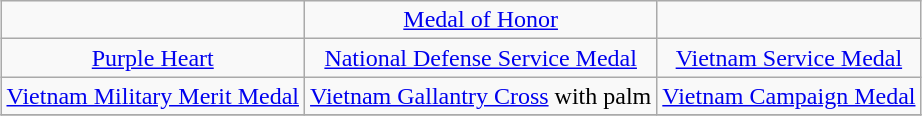<table class="wikitable" style="margin:1em auto; text-align:center;">
<tr>
<td></td>
<td><a href='#'>Medal of Honor</a></td>
</tr>
<tr>
<td><a href='#'>Purple Heart</a></td>
<td><a href='#'>National Defense Service Medal</a></td>
<td><a href='#'>Vietnam Service Medal</a></td>
</tr>
<tr>
<td><a href='#'>Vietnam Military Merit Medal</a></td>
<td><a href='#'>Vietnam Gallantry Cross</a> with palm</td>
<td><a href='#'>Vietnam Campaign Medal</a></td>
</tr>
<tr>
</tr>
</table>
